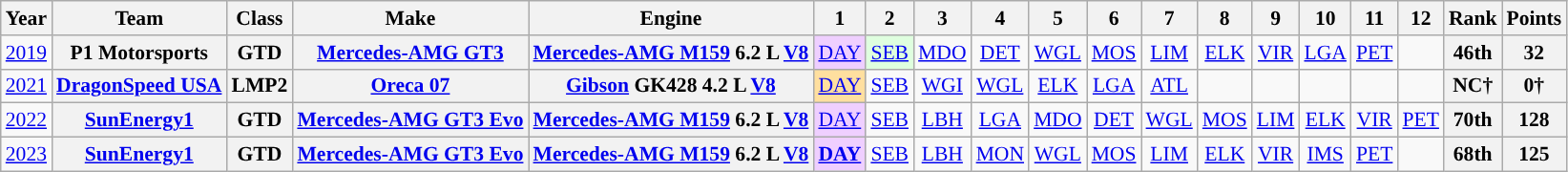<table class="wikitable" style="text-align:center; font-size:90%">
<tr>
<th>Year</th>
<th>Team</th>
<th>Class</th>
<th>Make</th>
<th>Engine</th>
<th>1</th>
<th>2</th>
<th>3</th>
<th>4</th>
<th>5</th>
<th>6</th>
<th>7</th>
<th>8</th>
<th>9</th>
<th>10</th>
<th>11</th>
<th>12</th>
<th>Rank</th>
<th>Points</th>
</tr>
<tr>
<td><a href='#'>2019</a></td>
<th>P1 Motorsports</th>
<th>GTD</th>
<th><a href='#'>Mercedes-AMG GT3</a></th>
<th><a href='#'>Mercedes-AMG M159</a> 6.2 L <a href='#'>V8</a></th>
<td style="background:#EFCFFF;"><a href='#'>DAY</a><br></td>
<td style="background:#DFFFDF;"><a href='#'>SEB</a><br></td>
<td style="background:#;"><a href='#'>MDO</a><br></td>
<td style="background:#;"><a href='#'>DET</a><br></td>
<td style="background:#;"><a href='#'>WGL</a><br></td>
<td style="background:#;"><a href='#'>MOS</a><br></td>
<td style="background:#;"><a href='#'>LIM</a><br></td>
<td style="background:#;"><a href='#'>ELK</a><br></td>
<td style="background:#;"><a href='#'>VIR</a><br></td>
<td style="background:#;"><a href='#'>LGA</a><br></td>
<td style="background:#;"><a href='#'>PET</a><br></td>
<td></td>
<th>46th</th>
<th>32</th>
</tr>
<tr>
<td><a href='#'>2021</a></td>
<th><a href='#'>DragonSpeed USA</a></th>
<th>LMP2</th>
<th><a href='#'>Oreca 07</a></th>
<th><a href='#'>Gibson</a> GK428 4.2 L <a href='#'>V8</a></th>
<td style="background:#FFDF9F;"><a href='#'>DAY</a><br></td>
<td style="background:#;"><a href='#'>SEB</a><br></td>
<td style="background:#;"><a href='#'>WGI</a><br></td>
<td style="background:#;"><a href='#'>WGL</a><br></td>
<td style="background:#;"><a href='#'>ELK</a><br></td>
<td style="background:#;"><a href='#'>LGA</a><br></td>
<td style="background:#;"><a href='#'>ATL</a><br></td>
<td></td>
<td></td>
<td></td>
<td></td>
<td></td>
<th>NC†</th>
<th>0†</th>
</tr>
<tr>
<td><a href='#'>2022</a></td>
<th><a href='#'>SunEnergy1</a></th>
<th>GTD</th>
<th><a href='#'>Mercedes-AMG GT3 Evo</a></th>
<th><a href='#'>Mercedes-AMG M159</a> 6.2 L <a href='#'>V8</a></th>
<td style="background:#EFCFFF;"><a href='#'>DAY</a><br></td>
<td style="background:#;”"><a href='#'>SEB</a><br></td>
<td style="background:#;”"><a href='#'>LBH</a><br></td>
<td style="background:#;”"><a href='#'>LGA</a><br></td>
<td style="background:#;”"><a href='#'>MDO</a><br></td>
<td style="background:#;”"><a href='#'>DET</a><br></td>
<td style="background:#;”"><a href='#'>WGL</a><br></td>
<td style="background:#;”"><a href='#'>MOS</a><br></td>
<td style="background:#;”"><a href='#'>LIM</a><br></td>
<td style="background:#;”"><a href='#'>ELK</a><br></td>
<td style="background:#;”"><a href='#'>VIR</a><br></td>
<td style="background:#;”"><a href='#'>PET</a><br></td>
<th>70th</th>
<th>128</th>
</tr>
<tr>
<td><a href='#'>2023</a></td>
<th><a href='#'>SunEnergy1</a></th>
<th>GTD</th>
<th><a href='#'>Mercedes-AMG GT3 Evo</a></th>
<th><a href='#'>Mercedes-AMG M159</a> 6.2 L <a href='#'>V8</a></th>
<td style="background:#efcfff;"><strong><a href='#'>DAY</a></strong><br></td>
<td><a href='#'>SEB</a></td>
<td><a href='#'>LBH</a></td>
<td><a href='#'>MON</a></td>
<td><a href='#'>WGL</a></td>
<td><a href='#'>MOS</a></td>
<td><a href='#'>LIM</a></td>
<td><a href='#'>ELK</a></td>
<td><a href='#'>VIR</a></td>
<td><a href='#'>IMS</a></td>
<td><a href='#'>PET</a></td>
<td></td>
<th>68th</th>
<th>125</th>
</tr>
</table>
